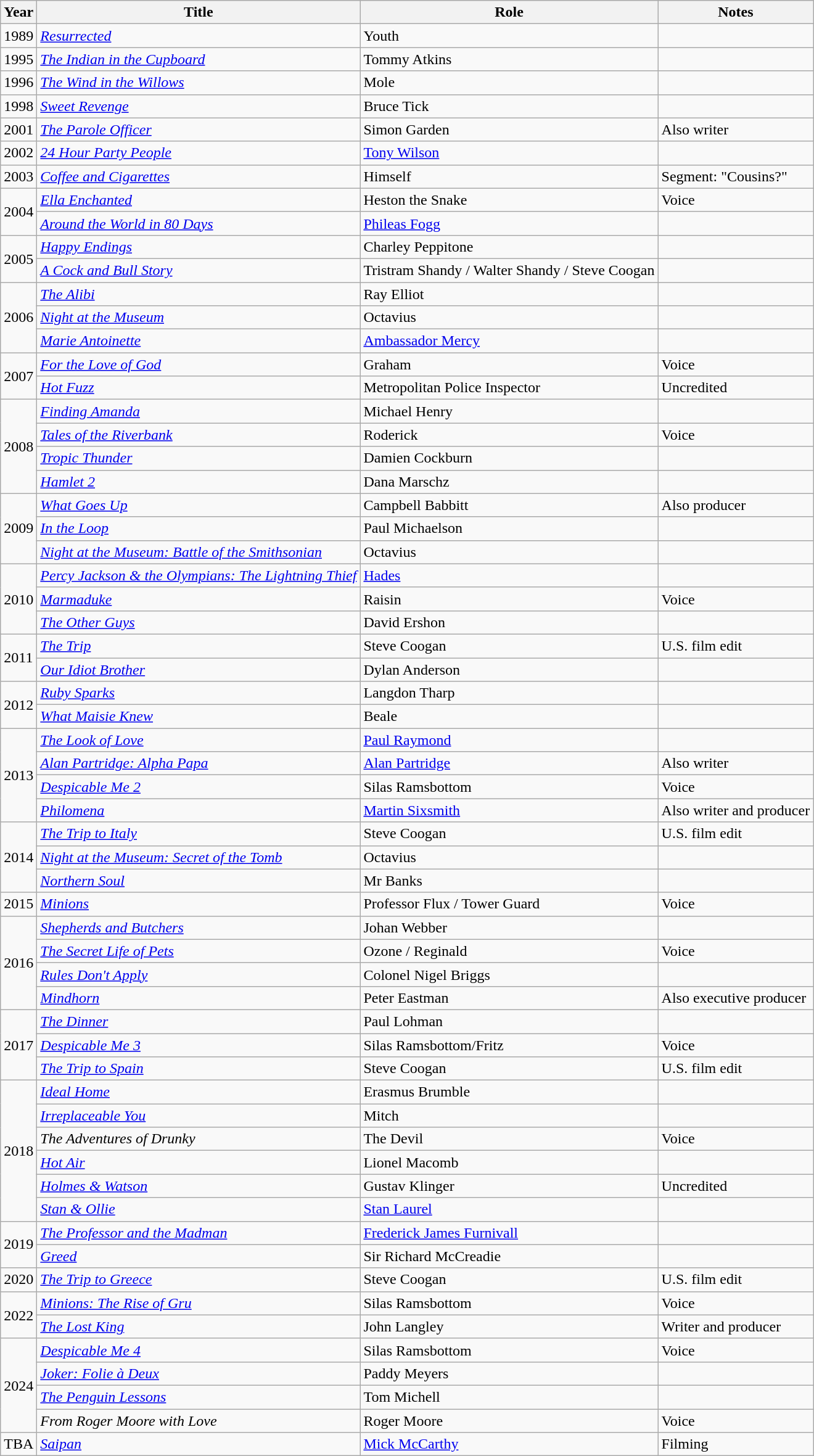<table class="wikitable sortable">
<tr>
<th>Year</th>
<th>Title</th>
<th>Role</th>
<th class="unsortable">Notes</th>
</tr>
<tr>
<td>1989</td>
<td><em><a href='#'>Resurrected</a></em></td>
<td>Youth</td>
<td></td>
</tr>
<tr>
<td>1995</td>
<td><em><a href='#'>The Indian in the Cupboard</a></em></td>
<td>Tommy Atkins</td>
<td></td>
</tr>
<tr>
<td>1996</td>
<td><em><a href='#'>The Wind in the Willows</a></em></td>
<td>Mole</td>
<td></td>
</tr>
<tr>
<td>1998</td>
<td><em><a href='#'>Sweet Revenge</a></em></td>
<td>Bruce Tick</td>
<td></td>
</tr>
<tr>
<td>2001</td>
<td><em><a href='#'>The Parole Officer</a></em></td>
<td>Simon Garden</td>
<td>Also writer</td>
</tr>
<tr>
<td>2002</td>
<td><em><a href='#'>24 Hour Party People</a></em></td>
<td><a href='#'>Tony Wilson</a></td>
<td></td>
</tr>
<tr>
<td>2003</td>
<td><em><a href='#'>Coffee and Cigarettes</a></em></td>
<td>Himself</td>
<td>Segment: "Cousins?"</td>
</tr>
<tr>
<td rowspan="2">2004</td>
<td><em><a href='#'>Ella Enchanted</a></em></td>
<td>Heston the Snake</td>
<td>Voice</td>
</tr>
<tr>
<td><em><a href='#'>Around the World in 80 Days</a></em></td>
<td><a href='#'>Phileas Fogg</a></td>
<td></td>
</tr>
<tr>
<td rowspan="2">2005</td>
<td><em><a href='#'>Happy Endings</a></em></td>
<td>Charley Peppitone</td>
<td></td>
</tr>
<tr>
<td><em><a href='#'>A Cock and Bull Story</a></em></td>
<td>Tristram Shandy / Walter Shandy / Steve Coogan</td>
<td></td>
</tr>
<tr>
<td rowspan="3">2006</td>
<td><em><a href='#'>The Alibi</a></em></td>
<td>Ray Elliot</td>
<td></td>
</tr>
<tr>
<td><em><a href='#'>Night at the Museum</a></em></td>
<td>Octavius</td>
<td></td>
</tr>
<tr>
<td><em><a href='#'>Marie Antoinette</a></em></td>
<td><a href='#'>Ambassador Mercy</a></td>
<td></td>
</tr>
<tr>
<td rowspan="2">2007</td>
<td><em><a href='#'>For the Love of God</a></em></td>
<td>Graham</td>
<td>Voice</td>
</tr>
<tr>
<td><em><a href='#'>Hot Fuzz</a></em></td>
<td>Metropolitan Police Inspector</td>
<td>Uncredited</td>
</tr>
<tr>
<td rowspan="4">2008</td>
<td><em><a href='#'>Finding Amanda</a></em></td>
<td>Michael Henry</td>
<td></td>
</tr>
<tr>
<td><em><a href='#'>Tales of the Riverbank</a></em></td>
<td>Roderick</td>
<td>Voice</td>
</tr>
<tr>
<td><em><a href='#'>Tropic Thunder</a></em></td>
<td>Damien Cockburn</td>
<td></td>
</tr>
<tr>
<td><em><a href='#'>Hamlet 2</a></em></td>
<td>Dana Marschz</td>
<td></td>
</tr>
<tr>
<td rowspan="3">2009</td>
<td><em><a href='#'>What Goes Up</a></em></td>
<td>Campbell Babbitt</td>
<td>Also producer</td>
</tr>
<tr>
<td><em><a href='#'>In the Loop</a></em></td>
<td>Paul Michaelson</td>
<td></td>
</tr>
<tr>
<td><em><a href='#'>Night at the Museum: Battle of the Smithsonian</a></em></td>
<td>Octavius</td>
<td></td>
</tr>
<tr>
<td rowspan="3">2010</td>
<td><em><a href='#'>Percy Jackson & the Olympians: The Lightning Thief</a></em></td>
<td><a href='#'>Hades</a></td>
<td></td>
</tr>
<tr>
<td><em><a href='#'>Marmaduke</a></em></td>
<td>Raisin</td>
<td>Voice</td>
</tr>
<tr>
<td><em><a href='#'>The Other Guys</a></em></td>
<td>David Ershon</td>
<td></td>
</tr>
<tr>
<td rowspan="2">2011</td>
<td><em><a href='#'>The Trip</a></em></td>
<td>Steve Coogan</td>
<td>U.S. film edit</td>
</tr>
<tr>
<td><em><a href='#'>Our Idiot Brother</a></em></td>
<td>Dylan Anderson</td>
<td></td>
</tr>
<tr>
<td rowspan="2">2012</td>
<td><em><a href='#'>Ruby Sparks</a></em></td>
<td>Langdon Tharp</td>
<td></td>
</tr>
<tr>
<td><em><a href='#'>What Maisie Knew</a></em></td>
<td>Beale</td>
<td></td>
</tr>
<tr>
<td rowspan="4">2013</td>
<td><em><a href='#'>The Look of Love</a></em></td>
<td><a href='#'>Paul Raymond</a></td>
<td></td>
</tr>
<tr>
<td><em><a href='#'>Alan Partridge: Alpha Papa</a></em></td>
<td><a href='#'>Alan Partridge</a></td>
<td>Also writer</td>
</tr>
<tr>
<td><em><a href='#'>Despicable Me 2</a></em></td>
<td>Silas Ramsbottom</td>
<td>Voice</td>
</tr>
<tr>
<td><em><a href='#'>Philomena</a></em></td>
<td><a href='#'>Martin Sixsmith</a></td>
<td>Also writer and producer</td>
</tr>
<tr>
<td rowspan="3">2014</td>
<td><em><a href='#'>The Trip to Italy</a></em></td>
<td>Steve Coogan</td>
<td>U.S. film edit</td>
</tr>
<tr>
<td><em><a href='#'>Night at the Museum: Secret of the Tomb</a></em></td>
<td>Octavius</td>
<td></td>
</tr>
<tr>
<td><em><a href='#'>Northern Soul</a></em></td>
<td>Mr Banks</td>
<td></td>
</tr>
<tr>
<td>2015</td>
<td><em><a href='#'>Minions</a></em></td>
<td>Professor Flux / Tower Guard</td>
<td>Voice</td>
</tr>
<tr>
<td rowspan="4">2016</td>
<td><em><a href='#'>Shepherds and Butchers</a></em></td>
<td>Johan Webber</td>
<td></td>
</tr>
<tr>
<td><em><a href='#'>The Secret Life of Pets</a></em></td>
<td>Ozone / Reginald</td>
<td>Voice</td>
</tr>
<tr>
<td><em><a href='#'>Rules Don't Apply</a></em></td>
<td>Colonel Nigel Briggs</td>
<td></td>
</tr>
<tr>
<td><em><a href='#'>Mindhorn</a></em></td>
<td>Peter Eastman</td>
<td>Also executive producer</td>
</tr>
<tr>
<td rowspan="3">2017</td>
<td><em><a href='#'>The Dinner</a></em></td>
<td>Paul Lohman</td>
<td></td>
</tr>
<tr>
<td><em><a href='#'>Despicable Me 3</a></em></td>
<td>Silas Ramsbottom/Fritz</td>
<td>Voice</td>
</tr>
<tr>
<td><em><a href='#'>The Trip to Spain</a></em></td>
<td>Steve Coogan</td>
<td>U.S. film edit</td>
</tr>
<tr>
<td rowspan="6">2018</td>
<td><em><a href='#'>Ideal Home</a></em></td>
<td>Erasmus Brumble</td>
<td></td>
</tr>
<tr>
<td><em><a href='#'>Irreplaceable You</a></em></td>
<td>Mitch</td>
<td></td>
</tr>
<tr>
<td><em>The Adventures of Drunky</em></td>
<td>The Devil</td>
<td>Voice</td>
</tr>
<tr>
<td><em><a href='#'>Hot Air</a></em></td>
<td>Lionel Macomb</td>
<td></td>
</tr>
<tr>
<td><em><a href='#'>Holmes & Watson</a></em></td>
<td>Gustav Klinger</td>
<td>Uncredited</td>
</tr>
<tr>
<td><em><a href='#'>Stan & Ollie</a></em></td>
<td><a href='#'>Stan Laurel</a></td>
<td></td>
</tr>
<tr>
<td rowspan=2>2019</td>
<td><em><a href='#'>The Professor and the Madman</a></em></td>
<td><a href='#'>Frederick James Furnivall</a></td>
<td></td>
</tr>
<tr>
<td><em><a href='#'>Greed</a></em></td>
<td>Sir Richard McCreadie</td>
<td></td>
</tr>
<tr>
<td>2020</td>
<td><em><a href='#'>The Trip to Greece</a></em></td>
<td>Steve Coogan</td>
<td>U.S. film edit</td>
</tr>
<tr>
<td rowspan=2>2022</td>
<td><em><a href='#'>Minions: The Rise of Gru</a></em></td>
<td>Silas Ramsbottom</td>
<td>Voice</td>
</tr>
<tr>
<td><em><a href='#'>The Lost King</a></em></td>
<td>John Langley</td>
<td>Writer and producer</td>
</tr>
<tr>
<td rowspan=4>2024</td>
<td><em><a href='#'>Despicable Me 4</a></em></td>
<td>Silas Ramsbottom</td>
<td>Voice</td>
</tr>
<tr>
<td><em><a href='#'>Joker: Folie à Deux</a></em></td>
<td>Paddy Meyers</td>
<td></td>
</tr>
<tr>
<td><em><a href='#'>The Penguin Lessons</a></em></td>
<td>Tom Michell</td>
<td></td>
</tr>
<tr>
<td><em>From Roger Moore with Love</em></td>
<td>Roger Moore</td>
<td>Voice</td>
</tr>
<tr>
<td>TBA</td>
<td><em><a href='#'>Saipan</a></em></td>
<td><a href='#'>Mick McCarthy</a></td>
<td>Filming</td>
</tr>
</table>
